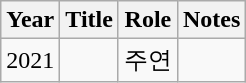<table class="wikitable">
<tr>
<th>Year</th>
<th>Title</th>
<th>Role</th>
<th>Notes</th>
</tr>
<tr>
<td>2021</td>
<td></td>
<td>주연</td>
<td></td>
</tr>
</table>
